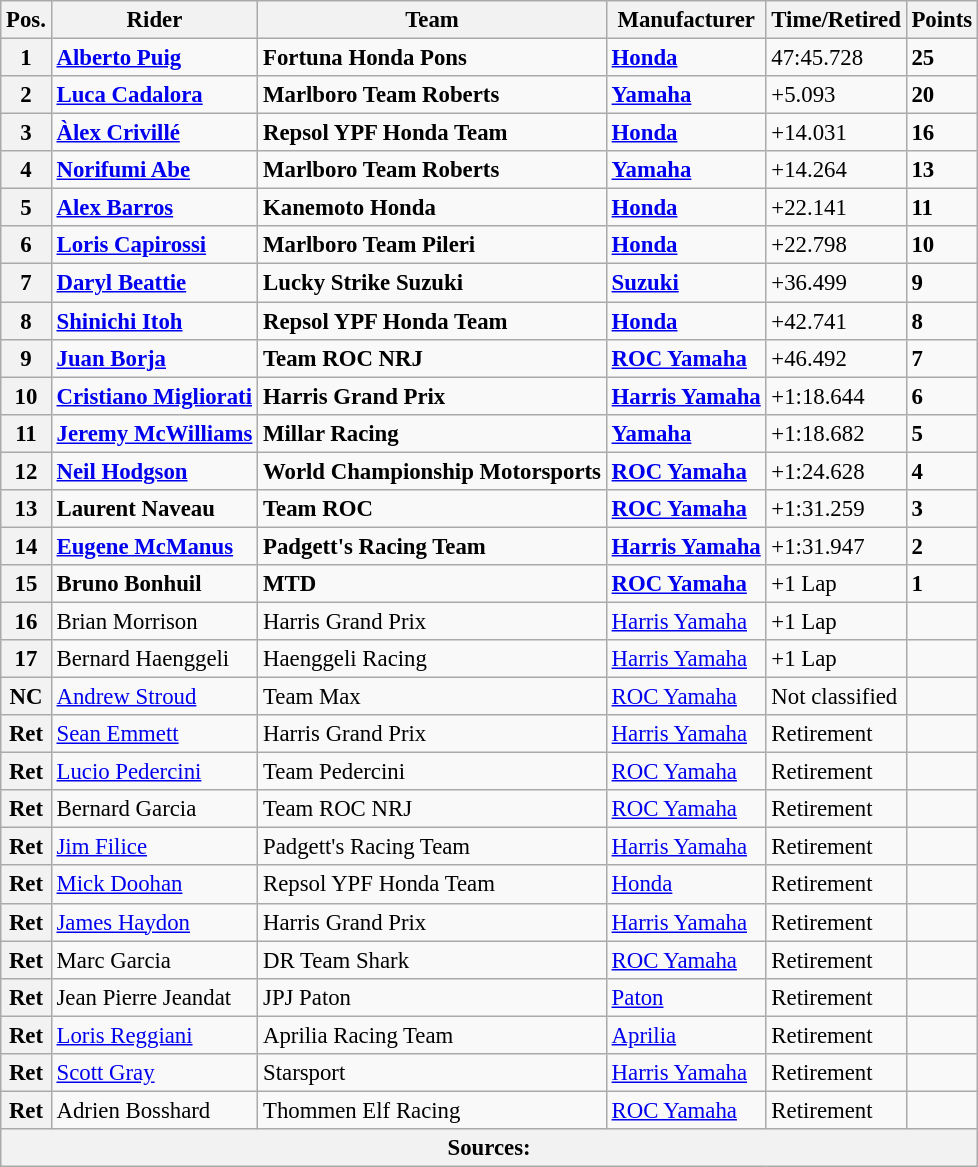<table class="wikitable" style="font-size: 95%;">
<tr>
<th>Pos.</th>
<th>Rider</th>
<th>Team</th>
<th>Manufacturer</th>
<th>Time/Retired</th>
<th>Points</th>
</tr>
<tr>
<th>1</th>
<td> <strong><a href='#'>Alberto Puig</a></strong></td>
<td><strong>Fortuna Honda Pons</strong></td>
<td><strong><a href='#'>Honda</a></strong></td>
<td>47:45.728</td>
<td><strong>25</strong></td>
</tr>
<tr>
<th>2</th>
<td> <strong><a href='#'>Luca Cadalora</a></strong></td>
<td><strong>Marlboro Team Roberts</strong></td>
<td><strong><a href='#'>Yamaha</a></strong></td>
<td>+5.093</td>
<td><strong>20</strong></td>
</tr>
<tr>
<th>3</th>
<td> <strong><a href='#'>Àlex Crivillé</a></strong></td>
<td><strong>Repsol YPF Honda Team</strong></td>
<td><strong><a href='#'>Honda</a></strong></td>
<td>+14.031</td>
<td><strong>16</strong></td>
</tr>
<tr>
<th>4</th>
<td> <strong><a href='#'>Norifumi Abe</a></strong></td>
<td><strong>Marlboro Team Roberts</strong></td>
<td><strong><a href='#'>Yamaha</a></strong></td>
<td>+14.264</td>
<td><strong>13</strong></td>
</tr>
<tr>
<th>5</th>
<td> <strong><a href='#'>Alex Barros</a></strong></td>
<td><strong>Kanemoto Honda</strong></td>
<td><strong><a href='#'>Honda</a></strong></td>
<td>+22.141</td>
<td><strong>11</strong></td>
</tr>
<tr>
<th>6</th>
<td> <strong><a href='#'>Loris Capirossi</a></strong></td>
<td><strong>Marlboro Team Pileri</strong></td>
<td><strong><a href='#'>Honda</a></strong></td>
<td>+22.798</td>
<td><strong>10</strong></td>
</tr>
<tr>
<th>7</th>
<td> <strong><a href='#'>Daryl Beattie</a></strong></td>
<td><strong>Lucky Strike Suzuki</strong></td>
<td><strong><a href='#'>Suzuki</a></strong></td>
<td>+36.499</td>
<td><strong>9</strong></td>
</tr>
<tr>
<th>8</th>
<td> <strong><a href='#'>Shinichi Itoh</a></strong></td>
<td><strong>Repsol YPF Honda Team</strong></td>
<td><strong><a href='#'>Honda</a></strong></td>
<td>+42.741</td>
<td><strong>8</strong></td>
</tr>
<tr>
<th>9</th>
<td> <strong><a href='#'>Juan Borja</a></strong></td>
<td><strong>Team ROC NRJ</strong></td>
<td><strong><a href='#'>ROC Yamaha</a></strong></td>
<td>+46.492</td>
<td><strong>7</strong></td>
</tr>
<tr>
<th>10</th>
<td> <strong><a href='#'>Cristiano Migliorati</a></strong></td>
<td><strong>Harris Grand Prix</strong></td>
<td><strong><a href='#'>Harris Yamaha</a></strong></td>
<td>+1:18.644</td>
<td><strong>6</strong></td>
</tr>
<tr>
<th>11</th>
<td> <strong><a href='#'>Jeremy McWilliams</a></strong></td>
<td><strong>Millar Racing</strong></td>
<td><strong><a href='#'>Yamaha</a></strong></td>
<td>+1:18.682</td>
<td><strong>5</strong></td>
</tr>
<tr>
<th>12</th>
<td> <strong><a href='#'>Neil Hodgson</a></strong></td>
<td><strong>World Championship Motorsports</strong></td>
<td><strong><a href='#'>ROC Yamaha</a></strong></td>
<td>+1:24.628</td>
<td><strong>4</strong></td>
</tr>
<tr>
<th>13</th>
<td> <strong>Laurent Naveau</strong></td>
<td><strong>Team ROC</strong></td>
<td><strong><a href='#'>ROC Yamaha</a></strong></td>
<td>+1:31.259</td>
<td><strong>3</strong></td>
</tr>
<tr>
<th>14</th>
<td> <strong><a href='#'>Eugene McManus</a></strong></td>
<td><strong>Padgett's Racing Team</strong></td>
<td><strong><a href='#'>Harris Yamaha</a></strong></td>
<td>+1:31.947</td>
<td><strong>2</strong></td>
</tr>
<tr>
<th>15</th>
<td> <strong>Bruno Bonhuil</strong></td>
<td><strong>MTD</strong></td>
<td><strong><a href='#'>ROC Yamaha</a></strong></td>
<td>+1 Lap</td>
<td><strong>1</strong></td>
</tr>
<tr>
<th>16</th>
<td> Brian Morrison</td>
<td>Harris Grand Prix</td>
<td><a href='#'>Harris Yamaha</a></td>
<td>+1 Lap</td>
<td></td>
</tr>
<tr>
<th>17</th>
<td> Bernard Haenggeli</td>
<td>Haenggeli Racing</td>
<td><a href='#'>Harris Yamaha</a></td>
<td>+1 Lap</td>
<td></td>
</tr>
<tr>
<th>NC</th>
<td> <a href='#'>Andrew Stroud</a></td>
<td>Team Max</td>
<td><a href='#'>ROC Yamaha</a></td>
<td>Not classified</td>
<td></td>
</tr>
<tr>
<th>Ret</th>
<td> <a href='#'>Sean Emmett</a></td>
<td>Harris Grand Prix</td>
<td><a href='#'>Harris Yamaha</a></td>
<td>Retirement</td>
<td></td>
</tr>
<tr>
<th>Ret</th>
<td> <a href='#'>Lucio Pedercini</a></td>
<td>Team Pedercini</td>
<td><a href='#'>ROC Yamaha</a></td>
<td>Retirement</td>
<td></td>
</tr>
<tr>
<th>Ret</th>
<td> Bernard Garcia</td>
<td>Team ROC NRJ</td>
<td><a href='#'>ROC Yamaha</a></td>
<td>Retirement</td>
<td></td>
</tr>
<tr>
<th>Ret</th>
<td> <a href='#'>Jim Filice</a></td>
<td>Padgett's Racing Team</td>
<td><a href='#'>Harris Yamaha</a></td>
<td>Retirement</td>
<td></td>
</tr>
<tr>
<th>Ret</th>
<td> <a href='#'>Mick Doohan</a></td>
<td>Repsol YPF Honda Team</td>
<td><a href='#'>Honda</a></td>
<td>Retirement</td>
<td></td>
</tr>
<tr>
<th>Ret</th>
<td> <a href='#'>James Haydon</a></td>
<td>Harris Grand Prix</td>
<td><a href='#'>Harris Yamaha</a></td>
<td>Retirement</td>
<td></td>
</tr>
<tr>
<th>Ret</th>
<td> Marc Garcia</td>
<td>DR Team Shark</td>
<td><a href='#'>ROC Yamaha</a></td>
<td>Retirement</td>
<td></td>
</tr>
<tr>
<th>Ret</th>
<td> Jean Pierre Jeandat</td>
<td>JPJ Paton</td>
<td><a href='#'>Paton</a></td>
<td>Retirement</td>
<td></td>
</tr>
<tr>
<th>Ret</th>
<td> <a href='#'>Loris Reggiani</a></td>
<td>Aprilia Racing Team</td>
<td><a href='#'>Aprilia</a></td>
<td>Retirement</td>
<td></td>
</tr>
<tr>
<th>Ret</th>
<td> <a href='#'>Scott Gray</a></td>
<td>Starsport</td>
<td><a href='#'>Harris Yamaha</a></td>
<td>Retirement</td>
<td></td>
</tr>
<tr>
<th>Ret</th>
<td> Adrien Bosshard</td>
<td>Thommen Elf Racing</td>
<td><a href='#'>ROC Yamaha</a></td>
<td>Retirement</td>
<td></td>
</tr>
<tr>
<th colspan=8>Sources:</th>
</tr>
</table>
